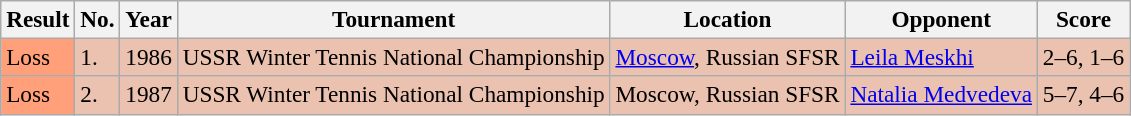<table class="wikitable" style="font-size:97%">
<tr>
<th>Result</th>
<th>No.</th>
<th>Year</th>
<th>Tournament</th>
<th>Location</th>
<th>Opponent</th>
<th>Score</th>
</tr>
<tr bgcolor=#EBC2AF>
<td style="background:#ffa07a;">Loss</td>
<td>1.</td>
<td>1986</td>
<td>USSR Winter Tennis National Championship</td>
<td><a href='#'>Moscow</a>, Russian SFSR</td>
<td> <a href='#'>Leila Meskhi</a></td>
<td>2–6, 1–6</td>
</tr>
<tr bgcolor=#EBC2AF>
<td style="background:#ffa07a;">Loss</td>
<td>2.</td>
<td>1987</td>
<td>USSR Winter Tennis National Championship</td>
<td>Moscow, Russian SFSR</td>
<td> <a href='#'>Natalia Medvedeva</a></td>
<td>5–7, 4–6</td>
</tr>
</table>
